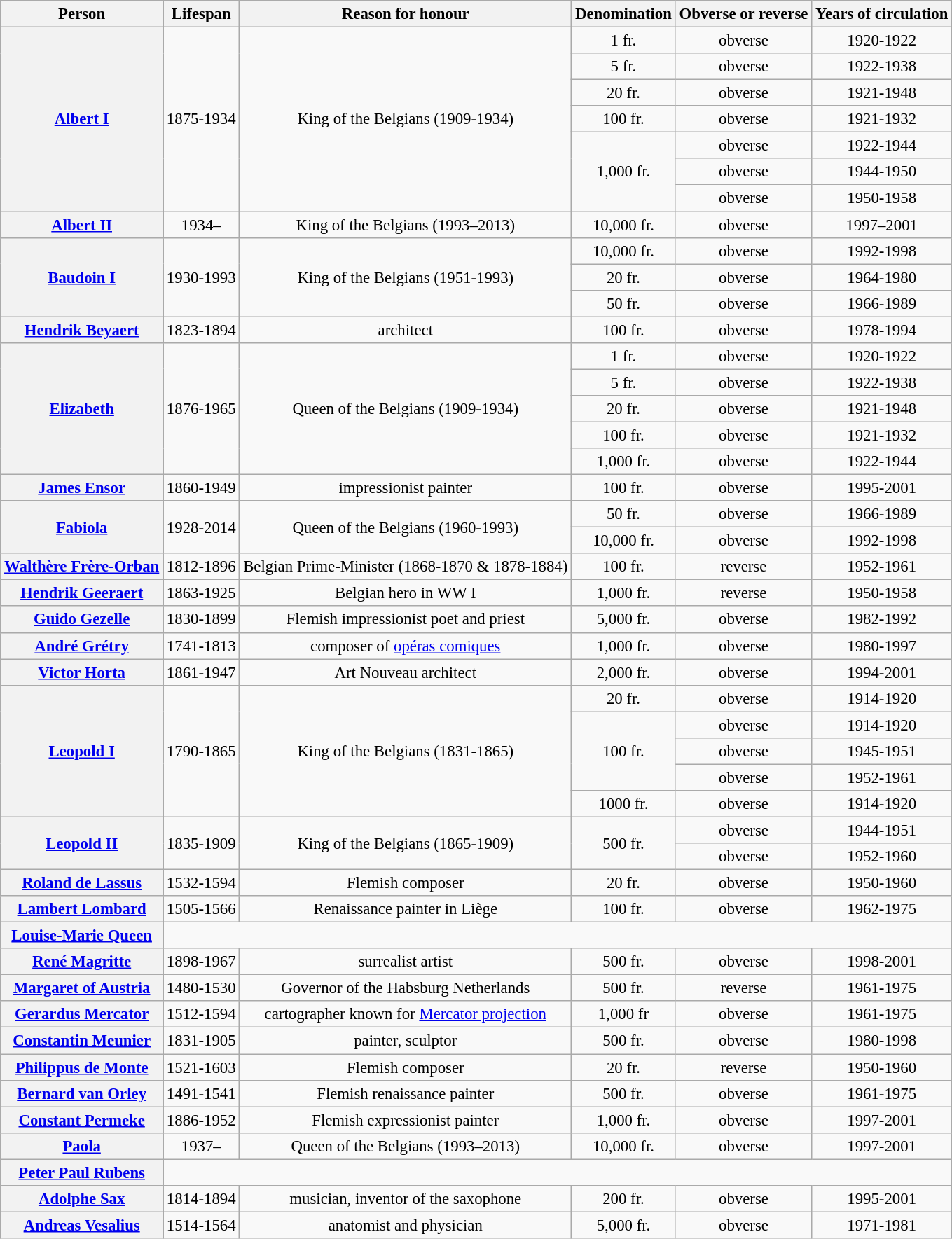<table class="wikitable" style="font-size:95%; text-align:center;">
<tr>
<th>Person</th>
<th>Lifespan</th>
<th>Reason for honour</th>
<th>Denomination</th>
<th>Obverse or reverse</th>
<th>Years of circulation</th>
</tr>
<tr>
<th rowspan="7"><a href='#'>Albert I</a></th>
<td rowspan="7">1875-1934</td>
<td rowspan="7">King of the Belgians (1909-1934)</td>
<td>1 fr.</td>
<td>obverse</td>
<td>1920-1922</td>
</tr>
<tr>
<td>5 fr.</td>
<td>obverse</td>
<td>1922-1938</td>
</tr>
<tr>
<td>20 fr.</td>
<td>obverse</td>
<td>1921-1948</td>
</tr>
<tr>
<td>100 fr.</td>
<td>obverse</td>
<td>1921-1932</td>
</tr>
<tr>
<td rowspan="3">1,000 fr.</td>
<td>obverse</td>
<td>1922-1944</td>
</tr>
<tr>
<td>obverse</td>
<td>1944-1950</td>
</tr>
<tr>
<td>obverse</td>
<td>1950-1958</td>
</tr>
<tr>
<th><a href='#'>Albert II</a></th>
<td>1934–</td>
<td>King of the Belgians (1993–2013)</td>
<td>10,000 fr.</td>
<td>obverse</td>
<td>1997–2001</td>
</tr>
<tr>
<th rowspan="3"><a href='#'>Baudoin I</a></th>
<td rowspan="3">1930-1993</td>
<td rowspan="3">King of the Belgians (1951-1993)</td>
<td>10,000 fr.</td>
<td>obverse</td>
<td>1992-1998</td>
</tr>
<tr>
<td>20 fr.</td>
<td>obverse</td>
<td>1964-1980</td>
</tr>
<tr>
<td>50 fr.</td>
<td>obverse</td>
<td>1966-1989</td>
</tr>
<tr>
<th><a href='#'>Hendrik Beyaert</a></th>
<td>1823-1894</td>
<td>architect</td>
<td>100 fr.</td>
<td>obverse</td>
<td>1978-1994</td>
</tr>
<tr>
<th rowspan="5"><a href='#'>Elizabeth</a></th>
<td rowspan="5">1876-1965</td>
<td rowspan="5">Queen of the Belgians (1909-1934)</td>
<td>1 fr.</td>
<td>obverse</td>
<td>1920-1922</td>
</tr>
<tr>
<td>5 fr.</td>
<td>obverse</td>
<td>1922-1938</td>
</tr>
<tr>
<td>20 fr.</td>
<td>obverse</td>
<td>1921-1948</td>
</tr>
<tr>
<td>100 fr.</td>
<td>obverse</td>
<td>1921-1932</td>
</tr>
<tr>
<td>1,000 fr.</td>
<td>obverse</td>
<td>1922-1944</td>
</tr>
<tr>
<th><a href='#'>James Ensor</a></th>
<td>1860-1949</td>
<td>impressionist painter</td>
<td>100 fr.</td>
<td>obverse</td>
<td>1995-2001</td>
</tr>
<tr>
<th rowspan="2"><a href='#'>Fabiola</a></th>
<td rowspan="2">1928-2014</td>
<td rowspan="2">Queen of the Belgians (1960-1993)</td>
<td>50 fr.</td>
<td>obverse</td>
<td>1966-1989</td>
</tr>
<tr>
<td>10,000 fr.</td>
<td>obverse</td>
<td>1992-1998</td>
</tr>
<tr>
<th><a href='#'>Walthère Frère-Orban</a></th>
<td>1812-1896</td>
<td>Belgian Prime-Minister (1868-1870 & 1878-1884)</td>
<td>100 fr.</td>
<td>reverse</td>
<td>1952-1961</td>
</tr>
<tr>
<th><a href='#'>Hendrik Geeraert</a></th>
<td>1863-1925</td>
<td>Belgian hero in WW I</td>
<td>1,000 fr.</td>
<td>reverse</td>
<td>1950-1958</td>
</tr>
<tr>
<th><a href='#'>Guido Gezelle</a></th>
<td>1830-1899</td>
<td>Flemish impressionist poet and priest</td>
<td>5,000 fr.</td>
<td>obverse</td>
<td>1982-1992</td>
</tr>
<tr>
<th><a href='#'>André Grétry</a></th>
<td>1741-1813</td>
<td>composer of <a href='#'>opéras comiques</a></td>
<td>1,000 fr.</td>
<td>obverse</td>
<td>1980-1997</td>
</tr>
<tr>
<th><a href='#'>Victor Horta</a></th>
<td>1861-1947</td>
<td>Art Nouveau architect</td>
<td>2,000 fr.</td>
<td>obverse</td>
<td>1994-2001</td>
</tr>
<tr>
<th rowspan="5"><a href='#'>Leopold I</a></th>
<td rowspan="5">1790-1865</td>
<td rowspan="5">King of the Belgians (1831-1865)</td>
<td>20 fr.</td>
<td>obverse</td>
<td>1914-1920</td>
</tr>
<tr>
<td rowspan="3">100 fr.</td>
<td>obverse</td>
<td>1914-1920</td>
</tr>
<tr>
<td>obverse</td>
<td>1945-1951</td>
</tr>
<tr>
<td>obverse</td>
<td>1952-1961</td>
</tr>
<tr>
<td>1000 fr.</td>
<td>obverse</td>
<td>1914-1920</td>
</tr>
<tr>
<th rowspan="2"><a href='#'>Leopold II</a></th>
<td rowspan="2">1835-1909</td>
<td rowspan="2">King of the Belgians (1865-1909)</td>
<td rowspan="2">500 fr.</td>
<td>obverse</td>
<td>1944-1951</td>
</tr>
<tr>
<td>obverse</td>
<td>1952-1960</td>
</tr>
<tr>
<th><a href='#'>Roland de Lassus</a></th>
<td>1532-1594</td>
<td>Flemish composer</td>
<td>20 fr.</td>
<td>obverse</td>
<td>1950-1960</td>
</tr>
<tr>
<th><a href='#'>Lambert Lombard</a></th>
<td>1505-1566</td>
<td>Renaissance painter in Liège</td>
<td>100 fr.</td>
<td>obverse</td>
<td>1962-1975</td>
</tr>
<tr>
<th><a href='#'>Louise-Marie Queen</a></th>
</tr>
<tr>
<th><a href='#'>René Magritte</a></th>
<td>1898-1967</td>
<td>surrealist artist</td>
<td>500 fr.</td>
<td>obverse</td>
<td>1998-2001</td>
</tr>
<tr>
<th><a href='#'>Margaret of Austria</a></th>
<td>1480-1530</td>
<td>Governor of the Habsburg Netherlands</td>
<td>500 fr.</td>
<td>reverse</td>
<td>1961-1975</td>
</tr>
<tr>
<th><a href='#'>Gerardus Mercator</a></th>
<td>1512-1594</td>
<td>cartographer known for <a href='#'>Mercator projection</a></td>
<td>1,000 fr</td>
<td>obverse</td>
<td>1961-1975</td>
</tr>
<tr>
<th><a href='#'>Constantin Meunier</a></th>
<td>1831-1905</td>
<td>painter, sculptor</td>
<td>500 fr.</td>
<td>obverse</td>
<td>1980-1998</td>
</tr>
<tr>
<th><a href='#'>Philippus de Monte</a></th>
<td>1521-1603</td>
<td>Flemish composer</td>
<td>20 fr.</td>
<td>reverse</td>
<td>1950-1960</td>
</tr>
<tr>
<th><a href='#'>Bernard van Orley</a></th>
<td>1491-1541</td>
<td>Flemish renaissance painter</td>
<td>500 fr.</td>
<td>obverse</td>
<td>1961-1975</td>
</tr>
<tr>
<th><a href='#'>Constant Permeke</a></th>
<td>1886-1952</td>
<td>Flemish expressionist painter</td>
<td>1,000 fr.</td>
<td>obverse</td>
<td>1997-2001</td>
</tr>
<tr>
<th><a href='#'>Paola</a></th>
<td>1937–</td>
<td>Queen of the Belgians (1993–2013)</td>
<td>10,000 fr.</td>
<td>obverse</td>
<td>1997-2001</td>
</tr>
<tr>
<th><a href='#'>Peter Paul Rubens</a></th>
</tr>
<tr>
<th><a href='#'>Adolphe Sax</a></th>
<td>1814-1894</td>
<td>musician, inventor of the saxophone</td>
<td>200 fr.</td>
<td>obverse</td>
<td>1995-2001</td>
</tr>
<tr>
<th><a href='#'>Andreas Vesalius</a></th>
<td>1514-1564</td>
<td>anatomist and physician</td>
<td>5,000 fr.</td>
<td>obverse</td>
<td>1971-1981</td>
</tr>
</table>
